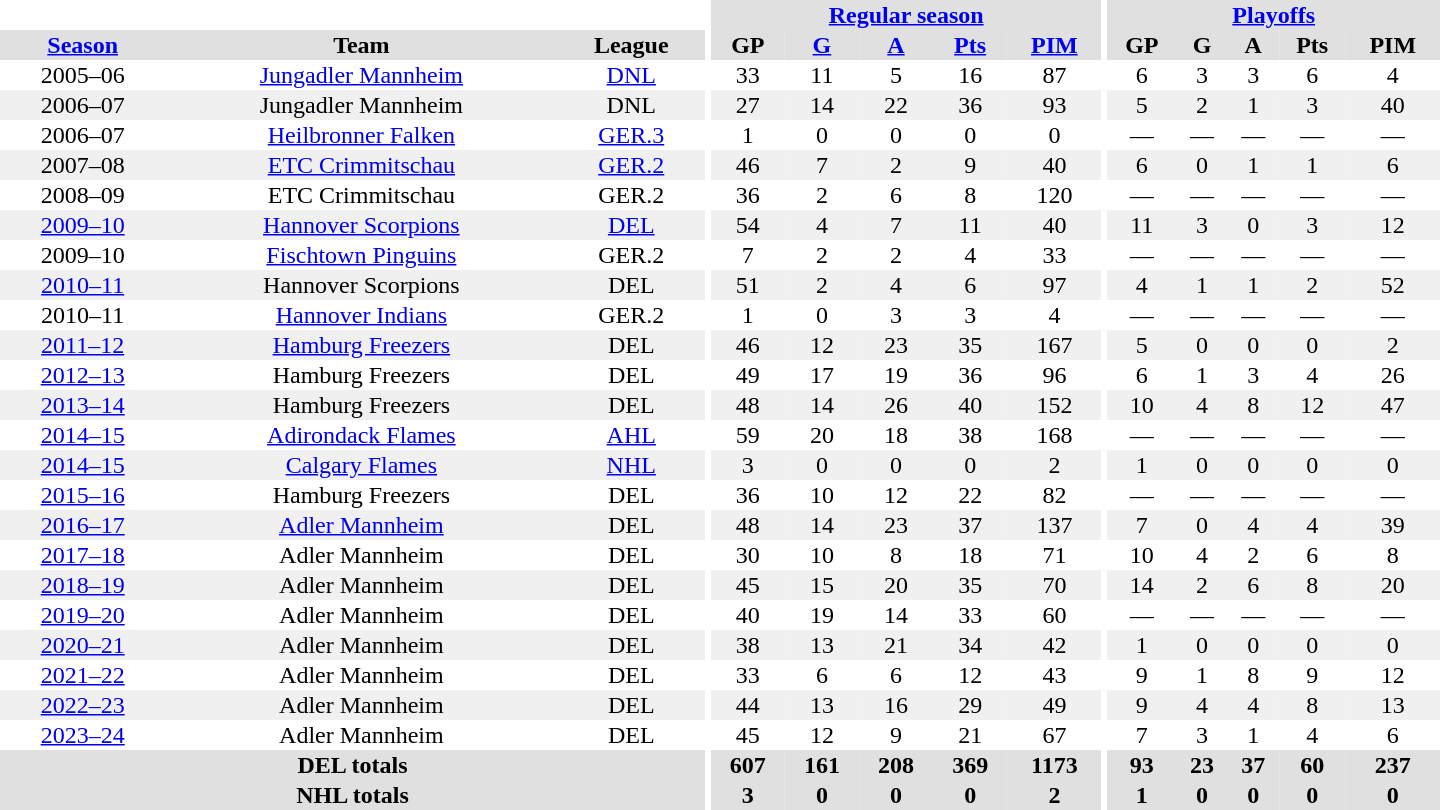<table border="0" cellpadding="1" cellspacing="0" style="text-align:center; width:60em">
<tr bgcolor="#e0e0e0">
<th colspan="3" bgcolor="#ffffff"></th>
<th rowspan="99" bgcolor="#ffffff"></th>
<th colspan="5"><a href='#'>Regular season</a></th>
<th rowspan="99" bgcolor="#ffffff"></th>
<th colspan="5"><a href='#'>Playoffs</a></th>
</tr>
<tr bgcolor="#e0e0e0">
<th><a href='#'>Season</a></th>
<th>Team</th>
<th>League</th>
<th>GP</th>
<th><a href='#'>G</a></th>
<th><a href='#'>A</a></th>
<th><a href='#'>Pts</a></th>
<th><a href='#'>PIM</a></th>
<th>GP</th>
<th>G</th>
<th>A</th>
<th>Pts</th>
<th>PIM</th>
</tr>
<tr>
<td>2005–06</td>
<td><a href='#'>Jungadler Mannheim</a></td>
<td><a href='#'>DNL</a></td>
<td>33</td>
<td>11</td>
<td>5</td>
<td>16</td>
<td>87</td>
<td>6</td>
<td>3</td>
<td>3</td>
<td>6</td>
<td>4</td>
</tr>
<tr bgcolor="#f0f0f0">
<td>2006–07</td>
<td>Jungadler Mannheim</td>
<td>DNL</td>
<td>27</td>
<td>14</td>
<td>22</td>
<td>36</td>
<td>93</td>
<td>5</td>
<td>2</td>
<td>1</td>
<td>3</td>
<td>40</td>
</tr>
<tr>
<td>2006–07</td>
<td><a href='#'>Heilbronner Falken</a></td>
<td><a href='#'>GER.3</a></td>
<td>1</td>
<td>0</td>
<td>0</td>
<td>0</td>
<td>0</td>
<td>—</td>
<td>—</td>
<td>—</td>
<td>—</td>
<td>—</td>
</tr>
<tr bgcolor="#f0f0f0">
<td>2007–08</td>
<td><a href='#'>ETC Crimmitschau</a></td>
<td><a href='#'>GER.2</a></td>
<td>46</td>
<td>7</td>
<td>2</td>
<td>9</td>
<td>40</td>
<td>6</td>
<td>0</td>
<td>1</td>
<td>1</td>
<td>6</td>
</tr>
<tr>
<td>2008–09</td>
<td>ETC Crimmitschau</td>
<td>GER.2</td>
<td>36</td>
<td>2</td>
<td>6</td>
<td>8</td>
<td>120</td>
<td>—</td>
<td>—</td>
<td>—</td>
<td>—</td>
<td>—</td>
</tr>
<tr bgcolor="#f0f0f0">
<td><a href='#'>2009–10</a></td>
<td><a href='#'>Hannover Scorpions</a></td>
<td><a href='#'>DEL</a></td>
<td>54</td>
<td>4</td>
<td>7</td>
<td>11</td>
<td>40</td>
<td>11</td>
<td>3</td>
<td>0</td>
<td>3</td>
<td>12</td>
</tr>
<tr>
<td>2009–10</td>
<td><a href='#'>Fischtown Pinguins</a></td>
<td>GER.2</td>
<td>7</td>
<td>2</td>
<td>2</td>
<td>4</td>
<td>33</td>
<td>—</td>
<td>—</td>
<td>—</td>
<td>—</td>
<td>—</td>
</tr>
<tr bgcolor="#f0f0f0">
<td><a href='#'>2010–11</a></td>
<td>Hannover Scorpions</td>
<td>DEL</td>
<td>51</td>
<td>2</td>
<td>4</td>
<td>6</td>
<td>97</td>
<td>4</td>
<td>1</td>
<td>1</td>
<td>2</td>
<td>52</td>
</tr>
<tr>
<td>2010–11</td>
<td><a href='#'>Hannover Indians</a></td>
<td>GER.2</td>
<td>1</td>
<td>0</td>
<td>3</td>
<td>3</td>
<td>4</td>
<td>—</td>
<td>—</td>
<td>—</td>
<td>—</td>
<td>—</td>
</tr>
<tr bgcolor="#f0f0f0">
<td><a href='#'>2011–12</a></td>
<td><a href='#'>Hamburg Freezers</a></td>
<td>DEL</td>
<td>46</td>
<td>12</td>
<td>23</td>
<td>35</td>
<td>167</td>
<td>5</td>
<td>0</td>
<td>0</td>
<td>0</td>
<td>2</td>
</tr>
<tr>
<td><a href='#'>2012–13</a></td>
<td>Hamburg Freezers</td>
<td>DEL</td>
<td>49</td>
<td>17</td>
<td>19</td>
<td>36</td>
<td>96</td>
<td>6</td>
<td>1</td>
<td>3</td>
<td>4</td>
<td>26</td>
</tr>
<tr bgcolor="#f0f0f0">
<td><a href='#'>2013–14</a></td>
<td>Hamburg Freezers</td>
<td>DEL</td>
<td>48</td>
<td>14</td>
<td>26</td>
<td>40</td>
<td>152</td>
<td>10</td>
<td>4</td>
<td>8</td>
<td>12</td>
<td>47</td>
</tr>
<tr>
<td><a href='#'>2014–15</a></td>
<td><a href='#'>Adirondack Flames</a></td>
<td><a href='#'>AHL</a></td>
<td>59</td>
<td>20</td>
<td>18</td>
<td>38</td>
<td>168</td>
<td>—</td>
<td>—</td>
<td>—</td>
<td>—</td>
<td>—</td>
</tr>
<tr bgcolor="#f0f0f0">
<td><a href='#'>2014–15</a></td>
<td><a href='#'>Calgary Flames</a></td>
<td><a href='#'>NHL</a></td>
<td>3</td>
<td>0</td>
<td>0</td>
<td>0</td>
<td>2</td>
<td>1</td>
<td>0</td>
<td>0</td>
<td>0</td>
<td>0</td>
</tr>
<tr>
<td><a href='#'>2015–16</a></td>
<td>Hamburg Freezers</td>
<td>DEL</td>
<td>36</td>
<td>10</td>
<td>12</td>
<td>22</td>
<td>82</td>
<td>—</td>
<td>—</td>
<td>—</td>
<td>—</td>
<td>—</td>
</tr>
<tr bgcolor="#f0f0f0">
<td><a href='#'>2016–17</a></td>
<td><a href='#'>Adler Mannheim</a></td>
<td>DEL</td>
<td>48</td>
<td>14</td>
<td>23</td>
<td>37</td>
<td>137</td>
<td>7</td>
<td>0</td>
<td>4</td>
<td>4</td>
<td>39</td>
</tr>
<tr>
<td><a href='#'>2017–18</a></td>
<td>Adler Mannheim</td>
<td>DEL</td>
<td>30</td>
<td>10</td>
<td>8</td>
<td>18</td>
<td>71</td>
<td>10</td>
<td>4</td>
<td>2</td>
<td>6</td>
<td>8</td>
</tr>
<tr bgcolor="#f0f0f0">
<td><a href='#'>2018–19</a></td>
<td>Adler Mannheim</td>
<td>DEL</td>
<td>45</td>
<td>15</td>
<td>20</td>
<td>35</td>
<td>70</td>
<td>14</td>
<td>2</td>
<td>6</td>
<td>8</td>
<td>20</td>
</tr>
<tr>
<td><a href='#'>2019–20</a></td>
<td>Adler Mannheim</td>
<td>DEL</td>
<td>40</td>
<td>19</td>
<td>14</td>
<td>33</td>
<td>60</td>
<td>—</td>
<td>—</td>
<td>—</td>
<td>—</td>
<td>—</td>
</tr>
<tr bgcolor="#f0f0f0">
<td><a href='#'>2020–21</a></td>
<td>Adler Mannheim</td>
<td>DEL</td>
<td>38</td>
<td>13</td>
<td>21</td>
<td>34</td>
<td>42</td>
<td>1</td>
<td>0</td>
<td>0</td>
<td>0</td>
<td>0</td>
</tr>
<tr>
<td><a href='#'>2021–22</a></td>
<td>Adler Mannheim</td>
<td>DEL</td>
<td>33</td>
<td>6</td>
<td>6</td>
<td>12</td>
<td>43</td>
<td>9</td>
<td>1</td>
<td>8</td>
<td>9</td>
<td>12</td>
</tr>
<tr bgcolor="#f0f0f0">
<td><a href='#'>2022–23</a></td>
<td>Adler Mannheim</td>
<td>DEL</td>
<td>44</td>
<td>13</td>
<td>16</td>
<td>29</td>
<td>49</td>
<td>9</td>
<td>4</td>
<td>4</td>
<td>8</td>
<td>13</td>
</tr>
<tr>
<td><a href='#'>2023–24</a></td>
<td>Adler Mannheim</td>
<td>DEL</td>
<td>45</td>
<td>12</td>
<td>9</td>
<td>21</td>
<td>67</td>
<td>7</td>
<td>3</td>
<td>1</td>
<td>4</td>
<td>6</td>
</tr>
<tr bgcolor="#e0e0e0">
<th colspan="3">DEL totals</th>
<th>607</th>
<th>161</th>
<th>208</th>
<th>369</th>
<th>1173</th>
<th>93</th>
<th>23</th>
<th>37</th>
<th>60</th>
<th>237</th>
</tr>
<tr bgcolor="#e0e0e0">
<th colspan="3">NHL totals</th>
<th>3</th>
<th>0</th>
<th>0</th>
<th>0</th>
<th>2</th>
<th>1</th>
<th>0</th>
<th>0</th>
<th>0</th>
<th>0</th>
</tr>
</table>
